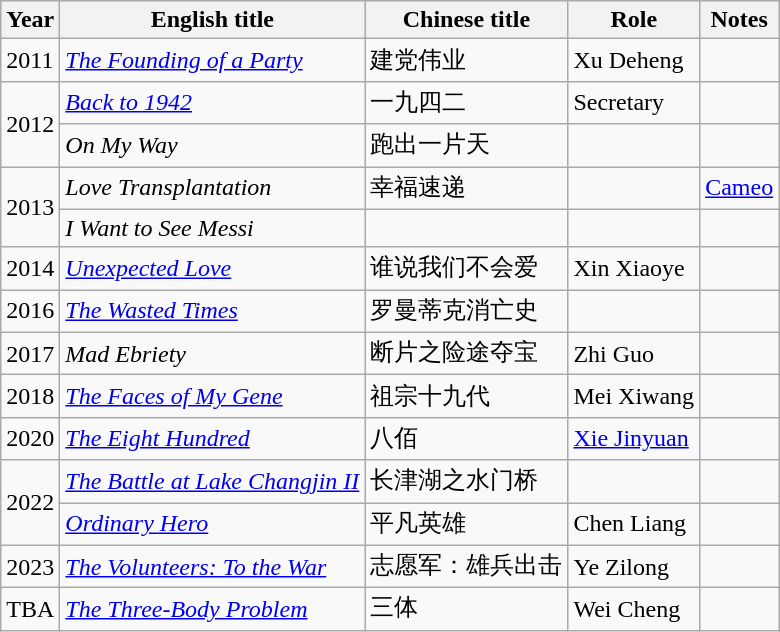<table class="wikitable">
<tr>
<th>Year</th>
<th>English title</th>
<th>Chinese title</th>
<th>Role</th>
<th>Notes</th>
</tr>
<tr>
<td>2011</td>
<td><em><a href='#'>The Founding of a Party</a></em></td>
<td>建党伟业</td>
<td>Xu Deheng</td>
<td></td>
</tr>
<tr>
<td rowspan="2">2012</td>
<td><em><a href='#'>Back to 1942</a></em></td>
<td>一九四二</td>
<td>Secretary</td>
<td></td>
</tr>
<tr>
<td><em>On My Way</em></td>
<td>跑出一片天</td>
<td></td>
<td></td>
</tr>
<tr>
<td rowspan="2">2013</td>
<td><em>Love Transplantation</em></td>
<td>幸福速递</td>
<td></td>
<td><a href='#'>Cameo</a></td>
</tr>
<tr>
<td><em>I Want to See Messi</em></td>
<td></td>
<td></td>
<td></td>
</tr>
<tr>
<td>2014</td>
<td><em><a href='#'>Unexpected Love</a></em></td>
<td>谁说我们不会爱</td>
<td>Xin Xiaoye</td>
<td></td>
</tr>
<tr>
<td>2016</td>
<td><em><a href='#'>The Wasted Times</a></em></td>
<td>罗曼蒂克消亡史</td>
<td></td>
<td></td>
</tr>
<tr>
<td>2017</td>
<td><em>Mad Ebriety</em></td>
<td>断片之险途夺宝</td>
<td>Zhi Guo</td>
<td></td>
</tr>
<tr>
<td>2018</td>
<td><em><a href='#'>The Faces of My Gene</a></em></td>
<td>祖宗十九代</td>
<td>Mei Xiwang</td>
<td></td>
</tr>
<tr>
<td>2020</td>
<td><em><a href='#'>The Eight Hundred</a></em></td>
<td>八佰</td>
<td><a href='#'>Xie Jinyuan</a></td>
<td></td>
</tr>
<tr>
<td rowspan="2">2022</td>
<td><em><a href='#'>The Battle at Lake Changjin II</a></em></td>
<td>长津湖之水门桥</td>
<td></td>
<td></td>
</tr>
<tr>
<td><em><a href='#'>Ordinary Hero</a></em></td>
<td>平凡英雄</td>
<td>Chen Liang</td>
<td></td>
</tr>
<tr>
<td>2023</td>
<td><em><a href='#'>The Volunteers: To the War</a></em></td>
<td>志愿军：雄兵出击</td>
<td>Ye Zilong</td>
<td></td>
</tr>
<tr>
<td>TBA</td>
<td><em><a href='#'>The Three-Body Problem</a></em></td>
<td>三体</td>
<td>Wei Cheng</td>
<td></td>
</tr>
</table>
